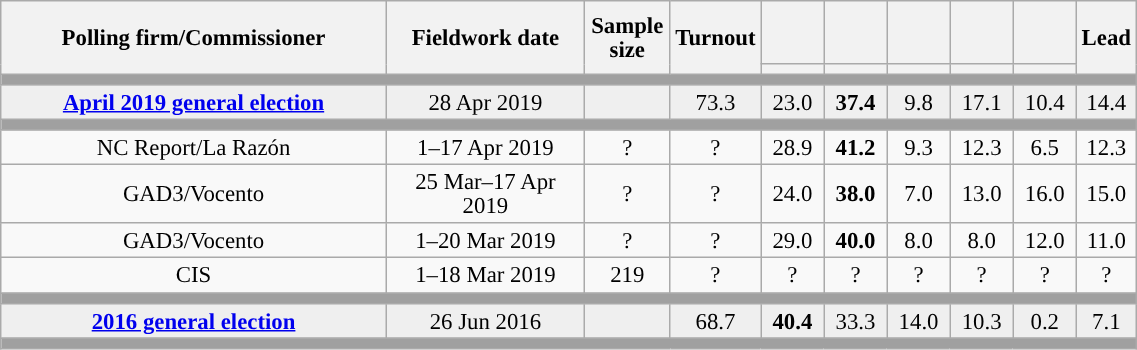<table class="wikitable collapsible collapsed" style="text-align:center; font-size:95%; line-height:16px;">
<tr style="height:42px;">
<th style="width:250px;" rowspan="2">Polling firm/Commissioner</th>
<th style="width:125px;" rowspan="2">Fieldwork date</th>
<th style="width:50px;" rowspan="2">Sample size</th>
<th style="width:45px;" rowspan="2">Turnout</th>
<th style="width:35px;"></th>
<th style="width:35px;"></th>
<th style="width:35px;"></th>
<th style="width:35px;"></th>
<th style="width:35px;"></th>
<th style="width:30px;" rowspan="2">Lead</th>
</tr>
<tr>
<th style="color:inherit;background:"></th>
<th style="color:inherit;background:"></th>
<th style="color:inherit;background:"></th>
<th style="color:inherit;background:"></th>
<th style="color:inherit;background:"></th>
</tr>
<tr>
<td colspan="10" style="background:#A0A0A0"></td>
</tr>
<tr style="background:#EFEFEF;">
<td><strong><a href='#'>April 2019 general election</a></strong></td>
<td>28 Apr 2019</td>
<td></td>
<td>73.3</td>
<td>23.0<br></td>
<td><strong>37.4</strong><br></td>
<td>9.8<br></td>
<td>17.1<br></td>
<td>10.4<br></td>
<td style="background:">14.4</td>
</tr>
<tr>
<td colspan="10" style="background:#A0A0A0"></td>
</tr>
<tr>
<td>NC Report/La Razón</td>
<td>1–17 Apr 2019</td>
<td>?</td>
<td>?</td>
<td>28.9<br></td>
<td><strong>41.2</strong><br></td>
<td>9.3<br></td>
<td>12.3<br></td>
<td>6.5<br></td>
<td style="background:">12.3</td>
</tr>
<tr>
<td>GAD3/Vocento</td>
<td>25 Mar–17 Apr 2019</td>
<td>?</td>
<td>?</td>
<td>24.0<br></td>
<td><strong>38.0</strong><br></td>
<td>7.0<br></td>
<td>13.0<br></td>
<td>16.0<br></td>
<td style="background:">15.0</td>
</tr>
<tr>
<td>GAD3/Vocento</td>
<td>1–20 Mar 2019</td>
<td>?</td>
<td>?</td>
<td>29.0<br></td>
<td><strong>40.0</strong><br></td>
<td>8.0<br></td>
<td>8.0<br></td>
<td>12.0<br></td>
<td style="background:">11.0</td>
</tr>
<tr>
<td>CIS</td>
<td>1–18 Mar 2019</td>
<td>219</td>
<td>?</td>
<td>?<br></td>
<td>?<br></td>
<td>?<br></td>
<td>?<br></td>
<td>?<br></td>
<td style="background:">?</td>
</tr>
<tr>
<td colspan="10" style="background:#A0A0A0"></td>
</tr>
<tr style="background:#EFEFEF;">
<td><strong><a href='#'>2016 general election</a></strong></td>
<td>26 Jun 2016</td>
<td></td>
<td>68.7</td>
<td><strong>40.4</strong><br></td>
<td>33.3<br></td>
<td>14.0<br></td>
<td>10.3<br></td>
<td>0.2<br></td>
<td style="background:">7.1</td>
</tr>
<tr>
<td colspan="10" style="background:#A0A0A0"></td>
</tr>
</table>
